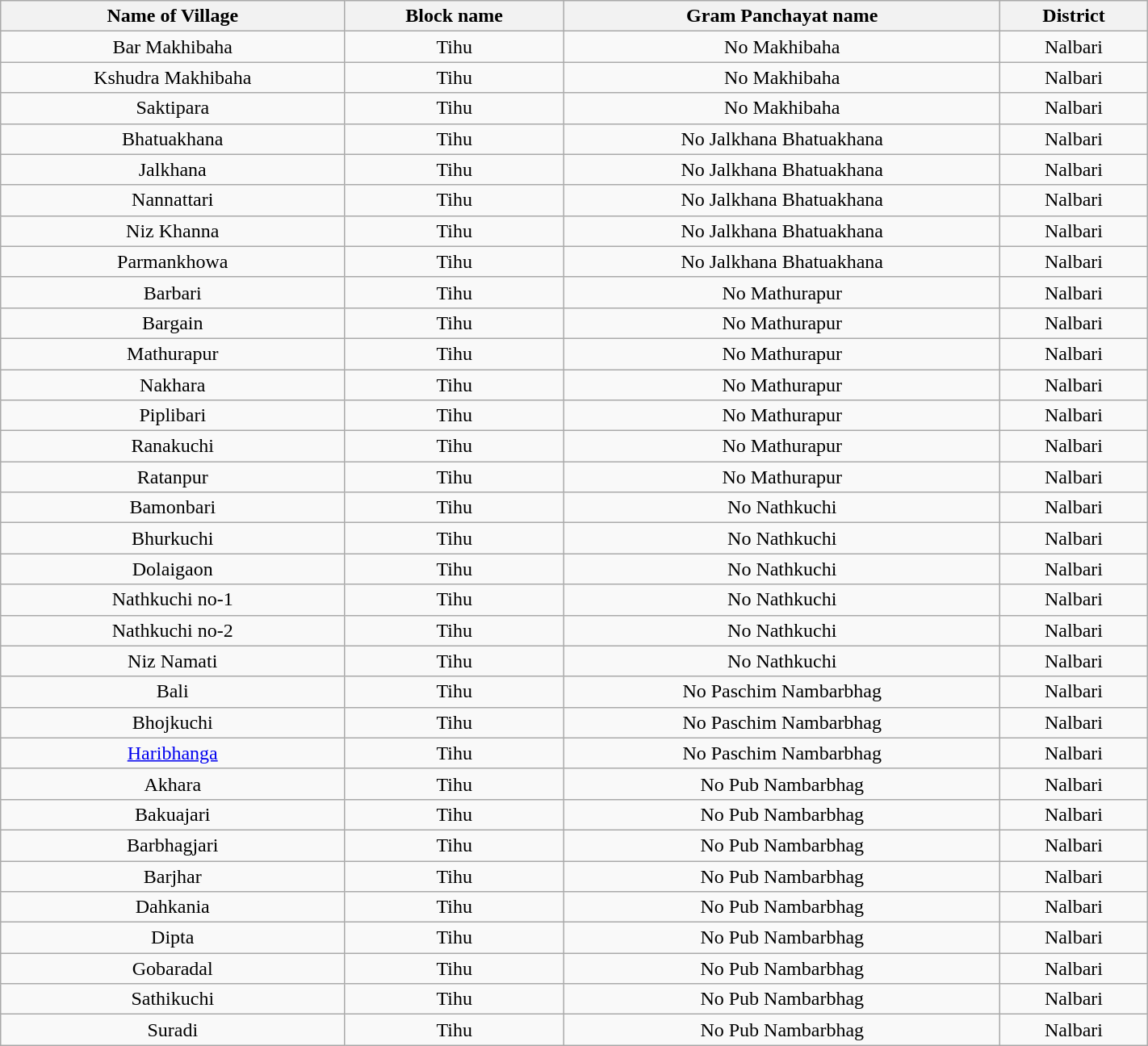<table class="wikitable" style="text-align:center; width:75%;" align="center">
<tr>
<th scope="col">Name of Village</th>
<th scope="col">Block name</th>
<th scope="col">Gram Panchayat name</th>
<th scope="col">District</th>
</tr>
<tr>
<td>Bar Makhibaha</td>
<td>Tihu</td>
<td>No Makhibaha</td>
<td>Nalbari</td>
</tr>
<tr>
<td>Kshudra Makhibaha</td>
<td>Tihu</td>
<td>No Makhibaha</td>
<td>Nalbari</td>
</tr>
<tr>
<td>Saktipara</td>
<td>Tihu</td>
<td>No Makhibaha</td>
<td>Nalbari</td>
</tr>
<tr>
<td>Bhatuakhana</td>
<td>Tihu</td>
<td>No Jalkhana Bhatuakhana</td>
<td>Nalbari</td>
</tr>
<tr>
<td>Jalkhana</td>
<td>Tihu</td>
<td>No Jalkhana Bhatuakhana</td>
<td>Nalbari</td>
</tr>
<tr>
<td>Nannattari</td>
<td>Tihu</td>
<td>No Jalkhana Bhatuakhana</td>
<td>Nalbari</td>
</tr>
<tr>
<td>Niz Khanna</td>
<td>Tihu</td>
<td>No Jalkhana Bhatuakhana</td>
<td>Nalbari</td>
</tr>
<tr>
<td>Parmankhowa</td>
<td>Tihu</td>
<td>No Jalkhana Bhatuakhana</td>
<td>Nalbari</td>
</tr>
<tr>
<td>Barbari</td>
<td>Tihu</td>
<td>No Mathurapur</td>
<td>Nalbari</td>
</tr>
<tr>
<td>Bargain</td>
<td>Tihu</td>
<td>No Mathurapur</td>
<td>Nalbari</td>
</tr>
<tr>
<td>Mathurapur</td>
<td>Tihu</td>
<td>No Mathurapur</td>
<td>Nalbari</td>
</tr>
<tr>
<td>Nakhara</td>
<td>Tihu</td>
<td>No Mathurapur</td>
<td>Nalbari</td>
</tr>
<tr>
<td>Piplibari</td>
<td>Tihu</td>
<td>No Mathurapur</td>
<td>Nalbari</td>
</tr>
<tr>
<td>Ranakuchi</td>
<td>Tihu</td>
<td>No Mathurapur</td>
<td>Nalbari</td>
</tr>
<tr>
<td>Ratanpur</td>
<td>Tihu</td>
<td>No Mathurapur</td>
<td>Nalbari</td>
</tr>
<tr>
<td>Bamonbari</td>
<td>Tihu</td>
<td>No Nathkuchi</td>
<td>Nalbari</td>
</tr>
<tr>
<td>Bhurkuchi</td>
<td>Tihu</td>
<td>No Nathkuchi</td>
<td>Nalbari</td>
</tr>
<tr>
<td>Dolaigaon</td>
<td>Tihu</td>
<td>No Nathkuchi</td>
<td>Nalbari</td>
</tr>
<tr>
<td>Nathkuchi no-1</td>
<td>Tihu</td>
<td>No Nathkuchi</td>
<td>Nalbari</td>
</tr>
<tr>
<td>Nathkuchi no-2</td>
<td>Tihu</td>
<td>No Nathkuchi</td>
<td>Nalbari</td>
</tr>
<tr>
<td>Niz Namati</td>
<td>Tihu</td>
<td>No Nathkuchi</td>
<td>Nalbari</td>
</tr>
<tr>
<td>Bali</td>
<td>Tihu</td>
<td>No Paschim Nambarbhag</td>
<td>Nalbari</td>
</tr>
<tr>
<td>Bhojkuchi</td>
<td>Tihu</td>
<td>No Paschim Nambarbhag</td>
<td>Nalbari</td>
</tr>
<tr>
<td><a href='#'>Haribhanga</a></td>
<td>Tihu</td>
<td>No Paschim Nambarbhag</td>
<td>Nalbari</td>
</tr>
<tr>
<td>Akhara</td>
<td>Tihu</td>
<td>No Pub Nambarbhag</td>
<td>Nalbari</td>
</tr>
<tr>
<td>Bakuajari</td>
<td>Tihu</td>
<td>No Pub Nambarbhag</td>
<td>Nalbari</td>
</tr>
<tr>
<td>Barbhagjari</td>
<td>Tihu</td>
<td>No Pub Nambarbhag</td>
<td>Nalbari</td>
</tr>
<tr>
<td>Barjhar</td>
<td>Tihu</td>
<td>No Pub Nambarbhag</td>
<td>Nalbari</td>
</tr>
<tr>
<td>Dahkania</td>
<td>Tihu</td>
<td>No Pub Nambarbhag</td>
<td>Nalbari</td>
</tr>
<tr>
<td>Dipta</td>
<td>Tihu</td>
<td>No Pub Nambarbhag</td>
<td>Nalbari</td>
</tr>
<tr>
<td>Gobaradal</td>
<td>Tihu</td>
<td>No Pub Nambarbhag</td>
<td>Nalbari</td>
</tr>
<tr>
<td>Sathikuchi</td>
<td>Tihu</td>
<td>No Pub Nambarbhag</td>
<td>Nalbari</td>
</tr>
<tr>
<td>Suradi</td>
<td>Tihu</td>
<td>No Pub Nambarbhag</td>
<td>Nalbari</td>
</tr>
</table>
